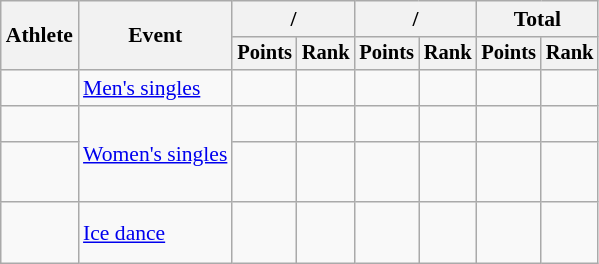<table class="wikitable" style="font-size:90%; text-align:center">
<tr>
<th rowspan=2>Athlete</th>
<th rowspan=2>Event</th>
<th colspan=2>/</th>
<th colspan=2>/</th>
<th colspan=2>Total</th>
</tr>
<tr style="font-size:95%">
<th>Points</th>
<th>Rank</th>
<th>Points</th>
<th>Rank</th>
<th>Points</th>
<th>Rank</th>
</tr>
<tr>
<td align=left> </td>
<td align=left><a href='#'>Men's singles</a></td>
<td></td>
<td></td>
<td></td>
<td></td>
<td></td>
<td></td>
</tr>
<tr>
<td align=left> </td>
<td align=left rowspan=2><a href='#'>Women's singles</a></td>
<td></td>
<td></td>
<td></td>
<td></td>
<td></td>
<td></td>
</tr>
<tr>
<td align=left> <br> </td>
<td></td>
<td></td>
<td></td>
<td></td>
<td></td>
<td></td>
</tr>
<tr>
<td align=left> <br> </td>
<td align=left><a href='#'>Ice dance</a></td>
<td></td>
<td></td>
<td></td>
<td></td>
<td></td>
<td></td>
</tr>
</table>
